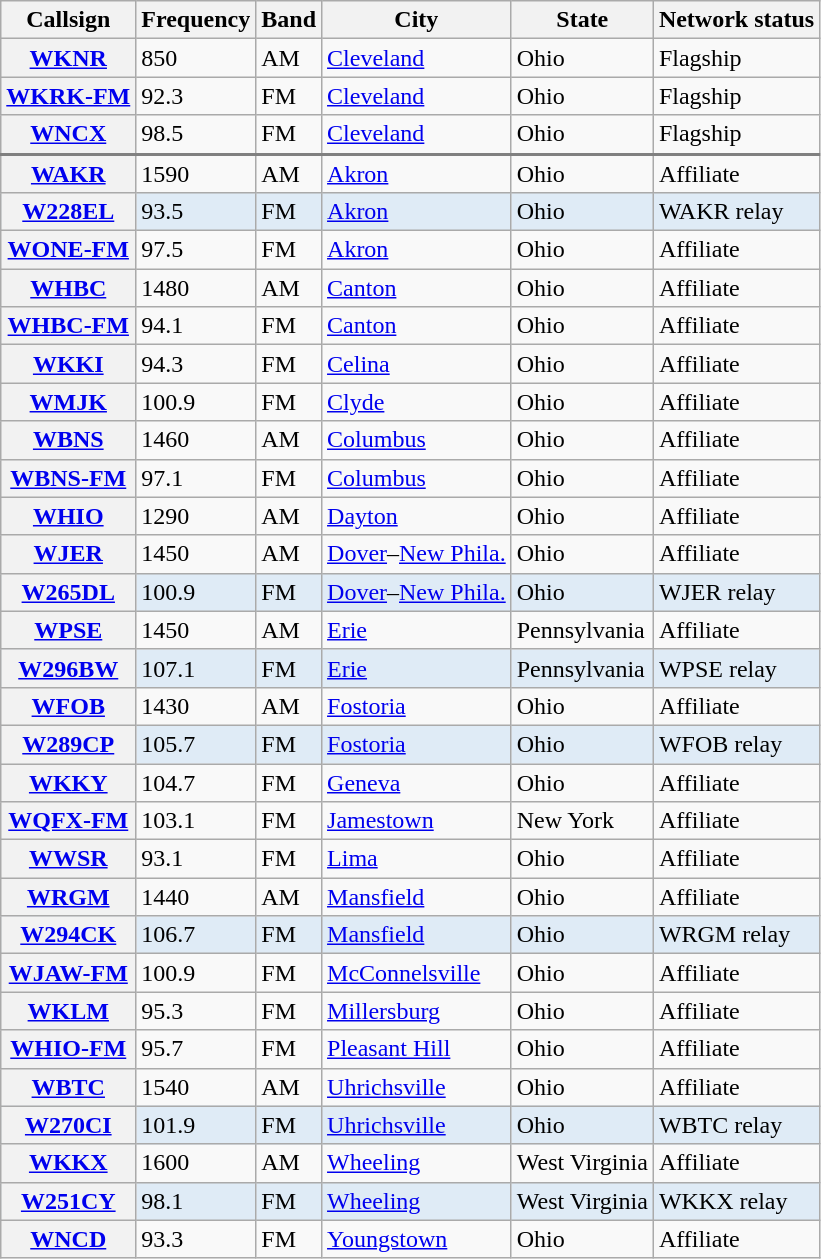<table class="wikitable sortable">
<tr>
<th scope = "col">Callsign</th>
<th scope = "col">Frequency</th>
<th scope = "col">Band</th>
<th scope = "col">City</th>
<th scope = "col">State</th>
<th scope = "col">Network status</th>
</tr>
<tr>
<th scope = "row"><a href='#'>WKNR</a></th>
<td>850</td>
<td>AM</td>
<td><a href='#'>Cleveland</a></td>
<td>Ohio</td>
<td>Flagship</td>
</tr>
<tr>
<th scope = "row"><a href='#'>WKRK-FM</a></th>
<td>92.3</td>
<td>FM</td>
<td><a href='#'>Cleveland</a></td>
<td>Ohio</td>
<td>Flagship</td>
</tr>
<tr style="border-bottom:2px solid gray;">
<th scope = "row"><a href='#'>WNCX</a></th>
<td>98.5</td>
<td>FM</td>
<td><a href='#'>Cleveland</a></td>
<td>Ohio</td>
<td>Flagship</td>
</tr>
<tr>
<th scope = "row"><a href='#'>WAKR</a></th>
<td>1590</td>
<td>AM</td>
<td><a href='#'>Akron</a></td>
<td>Ohio</td>
<td>Affiliate</td>
</tr>
<tr style="background-color:#DFEBF6;">
<th scope = "row"><a href='#'>W228EL</a></th>
<td>93.5</td>
<td>FM</td>
<td><a href='#'>Akron</a></td>
<td>Ohio</td>
<td>WAKR relay</td>
</tr>
<tr>
<th scope = "row"><a href='#'>WONE-FM</a></th>
<td>97.5</td>
<td>FM</td>
<td><a href='#'>Akron</a></td>
<td>Ohio</td>
<td>Affiliate</td>
</tr>
<tr>
<th scope = "row"><a href='#'>WHBC</a></th>
<td>1480</td>
<td>AM</td>
<td><a href='#'>Canton</a></td>
<td>Ohio</td>
<td>Affiliate</td>
</tr>
<tr>
<th scope = "row"><a href='#'>WHBC-FM</a></th>
<td>94.1</td>
<td>FM</td>
<td><a href='#'>Canton</a></td>
<td>Ohio</td>
<td>Affiliate</td>
</tr>
<tr>
<th scope = "row"><a href='#'>WKKI</a></th>
<td>94.3</td>
<td>FM</td>
<td><a href='#'>Celina</a></td>
<td>Ohio</td>
<td>Affiliate</td>
</tr>
<tr>
<th scope = "row"><a href='#'>WMJK</a></th>
<td>100.9</td>
<td>FM</td>
<td><a href='#'>Clyde</a></td>
<td>Ohio</td>
<td>Affiliate</td>
</tr>
<tr>
<th scope = "row"><a href='#'>WBNS</a></th>
<td>1460</td>
<td>AM</td>
<td><a href='#'>Columbus</a></td>
<td>Ohio</td>
<td>Affiliate</td>
</tr>
<tr>
<th scope = "row"><a href='#'>WBNS-FM</a></th>
<td>97.1</td>
<td>FM</td>
<td><a href='#'>Columbus</a></td>
<td>Ohio</td>
<td>Affiliate</td>
</tr>
<tr>
<th scope = "row"><a href='#'>WHIO</a></th>
<td>1290</td>
<td>AM</td>
<td><a href='#'>Dayton</a></td>
<td>Ohio</td>
<td>Affiliate</td>
</tr>
<tr>
<th scope = "row"><a href='#'>WJER</a></th>
<td>1450</td>
<td>AM</td>
<td><a href='#'>Dover</a>–<a href='#'>New Phila.</a></td>
<td>Ohio</td>
<td>Affiliate</td>
</tr>
<tr style="background-color:#DFEBF6;">
<th scope = "row"><a href='#'>W265DL</a></th>
<td>100.9</td>
<td>FM</td>
<td><a href='#'>Dover</a>–<a href='#'>New Phila.</a></td>
<td>Ohio</td>
<td>WJER relay</td>
</tr>
<tr>
<th scope = "row"><a href='#'>WPSE</a></th>
<td>1450</td>
<td>AM</td>
<td><a href='#'>Erie</a></td>
<td>Pennsylvania</td>
<td>Affiliate</td>
</tr>
<tr style="background-color:#DFEBF6;">
<th scope = "row"><a href='#'>W296BW</a></th>
<td>107.1</td>
<td>FM</td>
<td><a href='#'>Erie</a></td>
<td>Pennsylvania</td>
<td>WPSE relay</td>
</tr>
<tr>
<th scope = "row"><a href='#'>WFOB</a></th>
<td>1430</td>
<td>AM</td>
<td><a href='#'>Fostoria</a></td>
<td>Ohio</td>
<td>Affiliate</td>
</tr>
<tr style="background-color:#DFEBF6;">
<th scope = "row"><a href='#'>W289CP</a></th>
<td>105.7</td>
<td>FM</td>
<td><a href='#'>Fostoria</a></td>
<td>Ohio</td>
<td>WFOB relay</td>
</tr>
<tr>
<th scope = "row"><a href='#'>WKKY</a></th>
<td>104.7</td>
<td>FM</td>
<td><a href='#'>Geneva</a></td>
<td>Ohio</td>
<td>Affiliate</td>
</tr>
<tr>
<th scope = "row"><a href='#'>WQFX-FM</a></th>
<td>103.1</td>
<td>FM</td>
<td><a href='#'>Jamestown</a></td>
<td>New York</td>
<td>Affiliate</td>
</tr>
<tr>
<th scope = "row"><a href='#'>WWSR</a></th>
<td>93.1</td>
<td>FM</td>
<td><a href='#'>Lima</a></td>
<td>Ohio</td>
<td>Affiliate</td>
</tr>
<tr>
<th scope = "row"><a href='#'>WRGM</a></th>
<td>1440</td>
<td>AM</td>
<td><a href='#'>Mansfield</a></td>
<td>Ohio</td>
<td>Affiliate</td>
</tr>
<tr style="background-color:#DFEBF6;">
<th scope = "row"><a href='#'>W294CK</a></th>
<td>106.7</td>
<td>FM</td>
<td><a href='#'>Mansfield</a></td>
<td>Ohio</td>
<td>WRGM relay</td>
</tr>
<tr>
<th scope = "row"><a href='#'>WJAW-FM</a></th>
<td>100.9</td>
<td>FM</td>
<td><a href='#'>McConnelsville</a></td>
<td>Ohio</td>
<td>Affiliate</td>
</tr>
<tr>
<th scope = "row"><a href='#'>WKLM</a></th>
<td>95.3</td>
<td>FM</td>
<td><a href='#'>Millersburg</a></td>
<td>Ohio</td>
<td>Affiliate</td>
</tr>
<tr>
<th scope = "row"><a href='#'>WHIO-FM</a></th>
<td>95.7</td>
<td>FM</td>
<td><a href='#'>Pleasant Hill</a></td>
<td>Ohio</td>
<td>Affiliate</td>
</tr>
<tr>
<th scope = "row"><a href='#'>WBTC</a></th>
<td>1540</td>
<td>AM</td>
<td><a href='#'>Uhrichsville</a></td>
<td>Ohio</td>
<td>Affiliate</td>
</tr>
<tr style="background-color:#DFEBF6;">
<th scope = "row"><a href='#'>W270CI</a></th>
<td>101.9</td>
<td>FM</td>
<td><a href='#'>Uhrichsville</a></td>
<td>Ohio</td>
<td>WBTC relay</td>
</tr>
<tr>
<th scope = "row"><a href='#'>WKKX</a></th>
<td>1600</td>
<td>AM</td>
<td><a href='#'>Wheeling</a></td>
<td>West Virginia</td>
<td>Affiliate</td>
</tr>
<tr style="background-color:#DFEBF6;">
<th scope = "row"><a href='#'>W251CY</a></th>
<td>98.1</td>
<td>FM</td>
<td><a href='#'>Wheeling</a></td>
<td>West Virginia</td>
<td>WKKX relay</td>
</tr>
<tr>
<th scope="row"><a href='#'>WNCD</a></th>
<td>93.3</td>
<td>FM</td>
<td><a href='#'>Youngstown</a></td>
<td>Ohio</td>
<td>Affiliate</td>
</tr>
</table>
